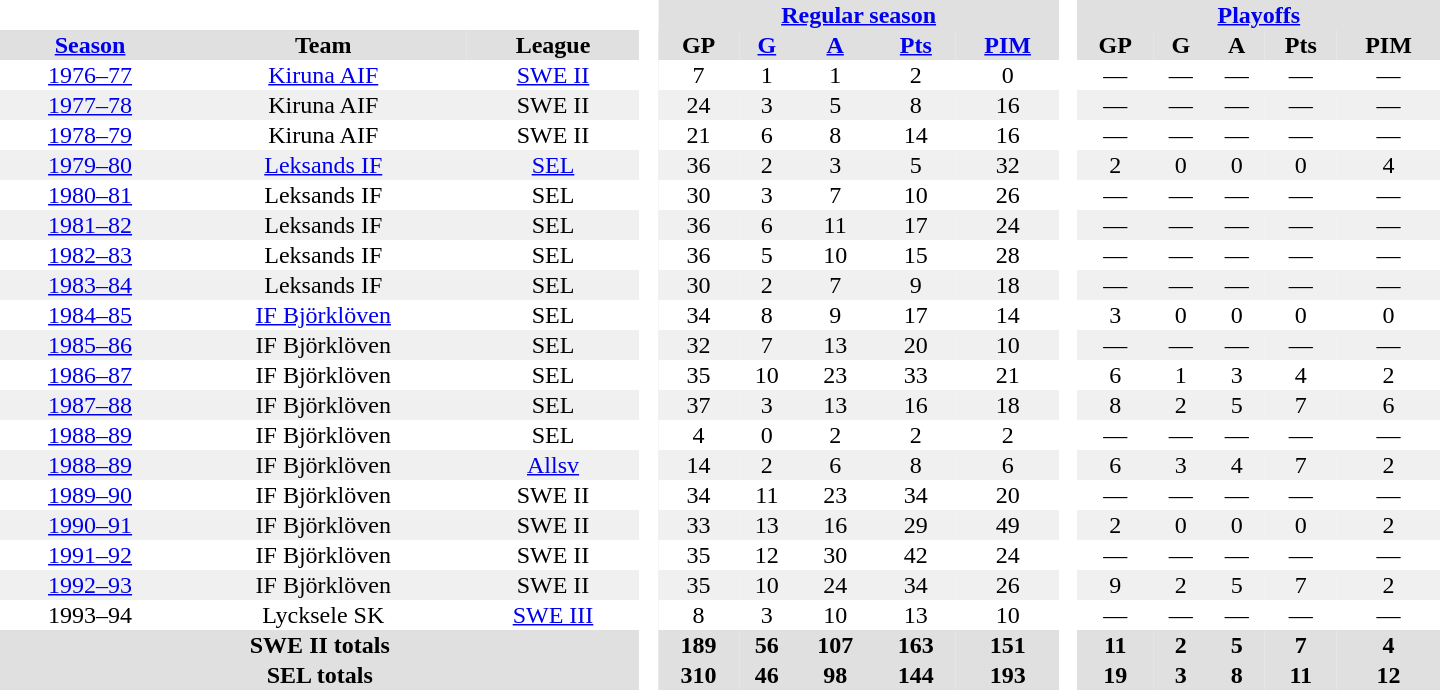<table border="0" cellpadding="1" cellspacing="0" style="text-align:center; width:60em">
<tr bgcolor="#e0e0e0">
<th colspan="3" bgcolor="#ffffff"> </th>
<th rowspan="99" bgcolor="#ffffff"> </th>
<th colspan="5"><a href='#'>Regular season</a></th>
<th rowspan="99" bgcolor="#ffffff"> </th>
<th colspan="5"><a href='#'>Playoffs</a></th>
</tr>
<tr bgcolor="#e0e0e0">
<th><a href='#'>Season</a></th>
<th>Team</th>
<th>League</th>
<th>GP</th>
<th><a href='#'>G</a></th>
<th><a href='#'>A</a></th>
<th><a href='#'>Pts</a></th>
<th><a href='#'>PIM</a></th>
<th>GP</th>
<th>G</th>
<th>A</th>
<th>Pts</th>
<th>PIM</th>
</tr>
<tr>
<td><a href='#'>1976–77</a></td>
<td><a href='#'>Kiruna AIF</a></td>
<td><a href='#'>SWE II</a></td>
<td>7</td>
<td>1</td>
<td>1</td>
<td>2</td>
<td>0</td>
<td>—</td>
<td>—</td>
<td>—</td>
<td>—</td>
<td>—</td>
</tr>
<tr bgcolor="#f0f0f0">
<td><a href='#'>1977–78</a></td>
<td>Kiruna AIF</td>
<td>SWE II</td>
<td>24</td>
<td>3</td>
<td>5</td>
<td>8</td>
<td>16</td>
<td>—</td>
<td>—</td>
<td>—</td>
<td>—</td>
<td>—</td>
</tr>
<tr>
<td><a href='#'>1978–79</a></td>
<td>Kiruna AIF</td>
<td>SWE II</td>
<td>21</td>
<td>6</td>
<td>8</td>
<td>14</td>
<td>16</td>
<td>—</td>
<td>—</td>
<td>—</td>
<td>—</td>
<td>—</td>
</tr>
<tr bgcolor="#f0f0f0">
<td><a href='#'>1979–80</a></td>
<td><a href='#'>Leksands IF</a></td>
<td><a href='#'>SEL</a></td>
<td>36</td>
<td>2</td>
<td>3</td>
<td>5</td>
<td>32</td>
<td>2</td>
<td>0</td>
<td>0</td>
<td>0</td>
<td>4</td>
</tr>
<tr>
<td><a href='#'>1980–81</a></td>
<td>Leksands IF</td>
<td>SEL</td>
<td>30</td>
<td>3</td>
<td>7</td>
<td>10</td>
<td>26</td>
<td>—</td>
<td>—</td>
<td>—</td>
<td>—</td>
<td>—</td>
</tr>
<tr bgcolor="#f0f0f0">
<td><a href='#'>1981–82</a></td>
<td>Leksands IF</td>
<td>SEL</td>
<td>36</td>
<td>6</td>
<td>11</td>
<td>17</td>
<td>24</td>
<td>—</td>
<td>—</td>
<td>—</td>
<td>—</td>
<td>—</td>
</tr>
<tr>
<td><a href='#'>1982–83</a></td>
<td>Leksands IF</td>
<td>SEL</td>
<td>36</td>
<td>5</td>
<td>10</td>
<td>15</td>
<td>28</td>
<td>—</td>
<td>—</td>
<td>—</td>
<td>—</td>
<td>—</td>
</tr>
<tr bgcolor="#f0f0f0">
<td><a href='#'>1983–84</a></td>
<td>Leksands IF</td>
<td>SEL</td>
<td>30</td>
<td>2</td>
<td>7</td>
<td>9</td>
<td>18</td>
<td>—</td>
<td>—</td>
<td>—</td>
<td>—</td>
<td>—</td>
</tr>
<tr>
<td><a href='#'>1984–85</a></td>
<td><a href='#'>IF Björklöven</a></td>
<td>SEL</td>
<td>34</td>
<td>8</td>
<td>9</td>
<td>17</td>
<td>14</td>
<td>3</td>
<td>0</td>
<td>0</td>
<td>0</td>
<td>0</td>
</tr>
<tr bgcolor="#f0f0f0">
<td><a href='#'>1985–86</a></td>
<td>IF Björklöven</td>
<td>SEL</td>
<td>32</td>
<td>7</td>
<td>13</td>
<td>20</td>
<td>10</td>
<td>—</td>
<td>—</td>
<td>—</td>
<td>—</td>
<td>—</td>
</tr>
<tr>
<td><a href='#'>1986–87</a></td>
<td>IF Björklöven</td>
<td>SEL</td>
<td>35</td>
<td>10</td>
<td>23</td>
<td>33</td>
<td>21</td>
<td>6</td>
<td>1</td>
<td>3</td>
<td>4</td>
<td>2</td>
</tr>
<tr bgcolor="#f0f0f0">
<td><a href='#'>1987–88</a></td>
<td>IF Björklöven</td>
<td>SEL</td>
<td>37</td>
<td>3</td>
<td>13</td>
<td>16</td>
<td>18</td>
<td>8</td>
<td>2</td>
<td>5</td>
<td>7</td>
<td>6</td>
</tr>
<tr>
<td><a href='#'>1988–89</a></td>
<td>IF Björklöven</td>
<td>SEL</td>
<td>4</td>
<td>0</td>
<td>2</td>
<td>2</td>
<td>2</td>
<td>—</td>
<td>—</td>
<td>—</td>
<td>—</td>
<td>—</td>
</tr>
<tr bgcolor="#f0f0f0">
<td><a href='#'>1988–89</a></td>
<td>IF Björklöven</td>
<td><a href='#'>Allsv</a></td>
<td>14</td>
<td>2</td>
<td>6</td>
<td>8</td>
<td>6</td>
<td>6</td>
<td>3</td>
<td>4</td>
<td>7</td>
<td>2</td>
</tr>
<tr>
<td><a href='#'>1989–90</a></td>
<td>IF Björklöven</td>
<td>SWE II</td>
<td>34</td>
<td>11</td>
<td>23</td>
<td>34</td>
<td>20</td>
<td>—</td>
<td>—</td>
<td>—</td>
<td>—</td>
<td>—</td>
</tr>
<tr bgcolor="#f0f0f0">
<td><a href='#'>1990–91</a></td>
<td>IF Björklöven</td>
<td>SWE II</td>
<td>33</td>
<td>13</td>
<td>16</td>
<td>29</td>
<td>49</td>
<td>2</td>
<td>0</td>
<td>0</td>
<td>0</td>
<td>2</td>
</tr>
<tr>
<td><a href='#'>1991–92</a></td>
<td>IF Björklöven</td>
<td>SWE II</td>
<td>35</td>
<td>12</td>
<td>30</td>
<td>42</td>
<td>24</td>
<td>—</td>
<td>—</td>
<td>—</td>
<td>—</td>
<td>—</td>
</tr>
<tr bgcolor="#f0f0f0">
<td><a href='#'>1992–93</a></td>
<td>IF Björklöven</td>
<td>SWE II</td>
<td>35</td>
<td>10</td>
<td>24</td>
<td>34</td>
<td>26</td>
<td>9</td>
<td>2</td>
<td>5</td>
<td>7</td>
<td>2</td>
</tr>
<tr>
<td>1993–94</td>
<td>Lycksele SK</td>
<td><a href='#'>SWE III</a></td>
<td>8</td>
<td>3</td>
<td>10</td>
<td>13</td>
<td>10</td>
<td>—</td>
<td>—</td>
<td>—</td>
<td>—</td>
<td>—</td>
</tr>
<tr bgcolor="#e0e0e0">
<th colspan="3">SWE II totals</th>
<th>189</th>
<th>56</th>
<th>107</th>
<th>163</th>
<th>151</th>
<th>11</th>
<th>2</th>
<th>5</th>
<th>7</th>
<th>4</th>
</tr>
<tr bgcolor="#e0e0e0">
<th colspan="3">SEL totals</th>
<th>310</th>
<th>46</th>
<th>98</th>
<th>144</th>
<th>193</th>
<th>19</th>
<th>3</th>
<th>8</th>
<th>11</th>
<th>12</th>
</tr>
</table>
